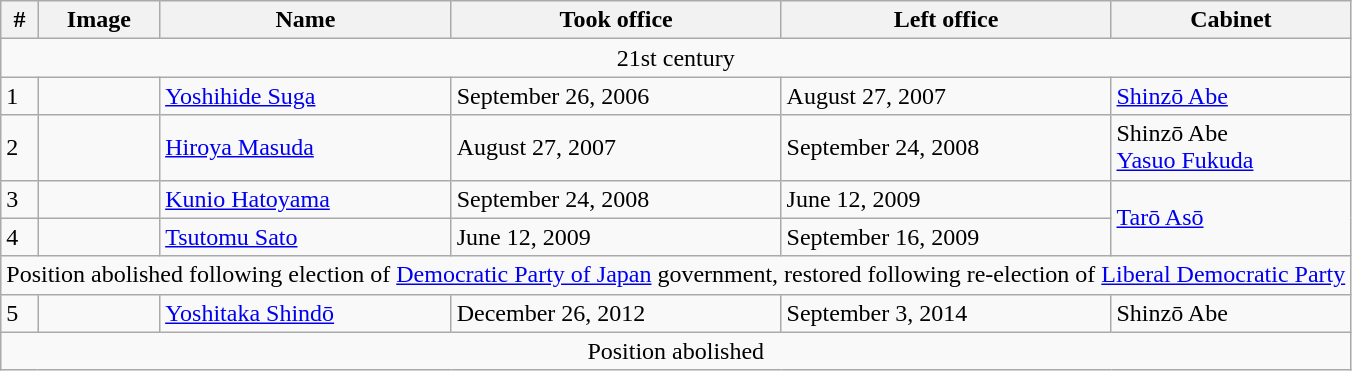<table class="wikitable sortable">
<tr>
<th>#</th>
<th>Image</th>
<th>Name</th>
<th>Took office</th>
<th>Left office</th>
<th>Cabinet</th>
</tr>
<tr>
<td colspan=6 align=center>21st century</td>
</tr>
<tr>
<td>1</td>
<td></td>
<td><a href='#'>Yoshihide Suga</a></td>
<td>September 26, 2006</td>
<td>August 27, 2007</td>
<td><a href='#'>Shinzō Abe</a></td>
</tr>
<tr>
<td>2</td>
<td></td>
<td><a href='#'>Hiroya Masuda</a></td>
<td>August 27, 2007</td>
<td>September 24, 2008</td>
<td>Shinzō Abe<br><a href='#'>Yasuo Fukuda</a></td>
</tr>
<tr>
<td>3</td>
<td></td>
<td><a href='#'>Kunio Hatoyama</a></td>
<td>September 24, 2008</td>
<td>June 12, 2009</td>
<td rowspan=2><a href='#'>Tarō Asō</a></td>
</tr>
<tr>
<td>4</td>
<td></td>
<td><a href='#'>Tsutomu Sato</a></td>
<td>June 12, 2009</td>
<td>September 16, 2009</td>
</tr>
<tr>
<td colspan="6" align=center>Position abolished following election of <a href='#'>Democratic Party of Japan</a> government, restored following re-election of <a href='#'>Liberal Democratic Party</a></td>
</tr>
<tr>
<td>5</td>
<td></td>
<td><a href='#'>Yoshitaka Shindō</a></td>
<td>December 26, 2012</td>
<td>September 3, 2014</td>
<td>Shinzō Abe</td>
</tr>
<tr>
<td colspan="6" align=center>Position abolished</td>
</tr>
</table>
